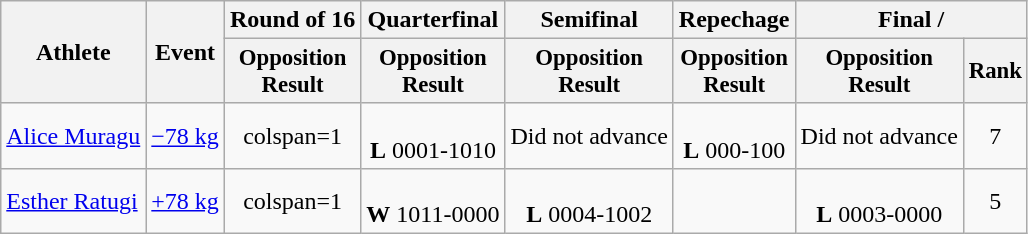<table class="wikitable" st#le="font-size:90%">
<tr>
<th rowspan=2>Athlete</th>
<th rowspan=2>Event</th>
<th>Round of 16</th>
<th>Quarterfinal</th>
<th>Semifinal</th>
<th>Repechage</th>
<th colspan=2>Final / </th>
</tr>
<tr style="font-size: 95%">
<th>Opposition<br>Result</th>
<th>Opposition<br>Result</th>
<th>Opposition<br>Result</th>
<th>Opposition<br>Result</th>
<th>Opposition<br>Result</th>
<th>Rank</th>
</tr>
<tr align=center>
<td align=left><a href='#'>Alice Muragu</a></td>
<td align=left><a href='#'>−78 kg</a></td>
<td>colspan=1 </td>
<td><br><strong>L</strong> 0001-1010</td>
<td>Did not advance</td>
<td><br><strong>L</strong> 000-100</td>
<td>Did not advance</td>
<td>7</td>
</tr>
<tr align=center>
<td align=left><a href='#'>Esther Ratugi</a></td>
<td align=left><a href='#'>+78 kg</a></td>
<td>colspan=1 </td>
<td><br><strong>W</strong> 1011-0000</td>
<td><br><strong>L</strong> 0004-1002</td>
<td></td>
<td><br><strong>L</strong> 0003-0000</td>
<td>5</td>
</tr>
</table>
